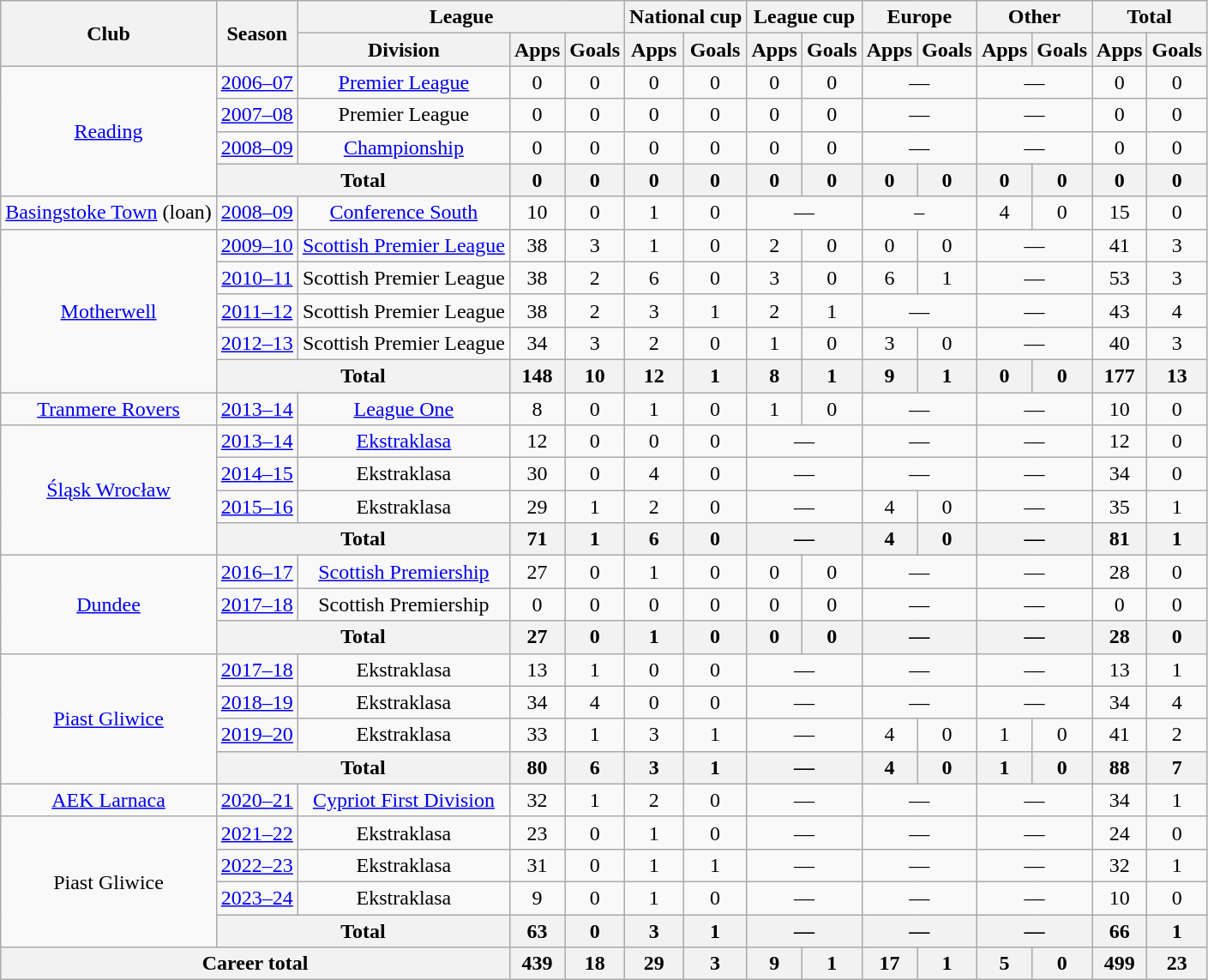<table class="wikitable" style="text-align: center">
<tr>
<th rowspan=2>Club</th>
<th rowspan=2>Season</th>
<th colspan=3>League</th>
<th colspan=2>National cup</th>
<th colspan=2>League cup</th>
<th colspan=2>Europe</th>
<th colspan=2>Other</th>
<th colspan=2>Total</th>
</tr>
<tr>
<th>Division</th>
<th>Apps</th>
<th>Goals</th>
<th>Apps</th>
<th>Goals</th>
<th>Apps</th>
<th>Goals</th>
<th>Apps</th>
<th>Goals</th>
<th>Apps</th>
<th>Goals</th>
<th>Apps</th>
<th>Goals</th>
</tr>
<tr>
<td rowspan=4><a href='#'>Reading</a></td>
<td><a href='#'>2006–07</a></td>
<td><a href='#'>Premier League</a></td>
<td>0</td>
<td>0</td>
<td>0</td>
<td>0</td>
<td>0</td>
<td>0</td>
<td colspan="2">—</td>
<td colspan="2">—</td>
<td>0</td>
<td>0</td>
</tr>
<tr>
<td><a href='#'>2007–08</a></td>
<td>Premier League</td>
<td>0</td>
<td>0</td>
<td>0</td>
<td>0</td>
<td>0</td>
<td>0</td>
<td colspan="2">—</td>
<td colspan="2">—</td>
<td>0</td>
<td>0</td>
</tr>
<tr>
<td><a href='#'>2008–09</a></td>
<td><a href='#'>Championship</a></td>
<td>0</td>
<td>0</td>
<td>0</td>
<td>0</td>
<td>0</td>
<td>0</td>
<td colspan="2">—</td>
<td colspan="2">—</td>
<td>0</td>
<td>0</td>
</tr>
<tr>
<th colspan=2>Total</th>
<th>0</th>
<th>0</th>
<th>0</th>
<th>0</th>
<th>0</th>
<th>0</th>
<th>0</th>
<th>0</th>
<th>0</th>
<th>0</th>
<th>0</th>
<th>0</th>
</tr>
<tr>
<td><a href='#'>Basingstoke Town</a> (loan)</td>
<td><a href='#'>2008–09</a></td>
<td><a href='#'>Conference South</a></td>
<td>10</td>
<td>0</td>
<td>1</td>
<td>0</td>
<td colspan="2">—</td>
<td colspan="2">–</td>
<td>4</td>
<td>0</td>
<td>15</td>
<td>0</td>
</tr>
<tr>
<td rowspan=5><a href='#'>Motherwell</a></td>
<td><a href='#'>2009–10</a></td>
<td><a href='#'>Scottish Premier League</a></td>
<td>38</td>
<td>3</td>
<td>1</td>
<td>0</td>
<td>2</td>
<td>0</td>
<td>0</td>
<td>0</td>
<td colspan="2">—</td>
<td>41</td>
<td>3</td>
</tr>
<tr>
<td><a href='#'>2010–11</a></td>
<td>Scottish Premier League</td>
<td>38</td>
<td>2</td>
<td>6</td>
<td>0</td>
<td>3</td>
<td>0</td>
<td>6</td>
<td>1</td>
<td colspan="2">—</td>
<td>53</td>
<td>3</td>
</tr>
<tr>
<td><a href='#'>2011–12</a></td>
<td>Scottish Premier League</td>
<td>38</td>
<td>2</td>
<td>3</td>
<td>1</td>
<td>2</td>
<td>1</td>
<td colspan="2">—</td>
<td colspan="2">—</td>
<td>43</td>
<td>4</td>
</tr>
<tr>
<td><a href='#'>2012–13</a></td>
<td>Scottish Premier League</td>
<td>34</td>
<td>3</td>
<td>2</td>
<td>0</td>
<td>1</td>
<td>0</td>
<td>3</td>
<td>0</td>
<td colspan="2">—</td>
<td>40</td>
<td>3</td>
</tr>
<tr>
<th colspan=2>Total</th>
<th>148</th>
<th>10</th>
<th>12</th>
<th>1</th>
<th>8</th>
<th>1</th>
<th>9</th>
<th>1</th>
<th>0</th>
<th>0</th>
<th>177</th>
<th>13</th>
</tr>
<tr>
<td><a href='#'>Tranmere Rovers</a></td>
<td><a href='#'>2013–14</a></td>
<td><a href='#'>League One</a></td>
<td>8</td>
<td>0</td>
<td>1</td>
<td>0</td>
<td>1</td>
<td>0</td>
<td colspan="2">—</td>
<td colspan="2">—</td>
<td>10</td>
<td>0</td>
</tr>
<tr>
<td rowspan=4><a href='#'>Śląsk Wrocław</a></td>
<td><a href='#'>2013–14</a></td>
<td><a href='#'>Ekstraklasa</a></td>
<td>12</td>
<td>0</td>
<td>0</td>
<td>0</td>
<td colspan="2">—</td>
<td colspan="2">—</td>
<td colspan="2">—</td>
<td>12</td>
<td>0</td>
</tr>
<tr>
<td><a href='#'>2014–15</a></td>
<td>Ekstraklasa</td>
<td>30</td>
<td>0</td>
<td>4</td>
<td>0</td>
<td colspan="2">—</td>
<td colspan="2">—</td>
<td colspan="2">—</td>
<td>34</td>
<td>0</td>
</tr>
<tr>
<td><a href='#'>2015–16</a></td>
<td>Ekstraklasa</td>
<td>29</td>
<td>1</td>
<td>2</td>
<td>0</td>
<td colspan="2">—</td>
<td>4</td>
<td>0</td>
<td colspan="2">—</td>
<td>35</td>
<td>1</td>
</tr>
<tr>
<th colspan=2>Total</th>
<th>71</th>
<th>1</th>
<th>6</th>
<th>0</th>
<th colspan="2">—</th>
<th>4</th>
<th>0</th>
<th colspan="2">—</th>
<th>81</th>
<th>1</th>
</tr>
<tr>
<td rowspan=3><a href='#'>Dundee</a></td>
<td><a href='#'>2016–17</a></td>
<td><a href='#'>Scottish Premiership</a></td>
<td>27</td>
<td>0</td>
<td>1</td>
<td>0</td>
<td>0</td>
<td>0</td>
<td colspan="2">—</td>
<td colspan="2">—</td>
<td>28</td>
<td>0</td>
</tr>
<tr>
<td><a href='#'>2017–18</a></td>
<td>Scottish Premiership</td>
<td>0</td>
<td>0</td>
<td>0</td>
<td>0</td>
<td>0</td>
<td>0</td>
<td colspan="2">—</td>
<td colspan="2">—</td>
<td>0</td>
<td>0</td>
</tr>
<tr>
<th colspan=2>Total</th>
<th>27</th>
<th>0</th>
<th>1</th>
<th>0</th>
<th>0</th>
<th>0</th>
<th colspan="2">—</th>
<th colspan="2">—</th>
<th>28</th>
<th>0</th>
</tr>
<tr>
<td rowspan=4><a href='#'>Piast Gliwice</a></td>
<td><a href='#'>2017–18</a></td>
<td>Ekstraklasa</td>
<td>13</td>
<td>1</td>
<td>0</td>
<td>0</td>
<td colspan="2">—</td>
<td colspan="2">—</td>
<td colspan="2">—</td>
<td>13</td>
<td>1</td>
</tr>
<tr>
<td><a href='#'>2018–19</a></td>
<td>Ekstraklasa</td>
<td>34</td>
<td>4</td>
<td>0</td>
<td>0</td>
<td colspan="2">—</td>
<td colspan="2">—</td>
<td colspan="2">—</td>
<td>34</td>
<td>4</td>
</tr>
<tr>
<td><a href='#'>2019–20</a></td>
<td>Ekstraklasa</td>
<td>33</td>
<td>1</td>
<td>3</td>
<td>1</td>
<td colspan="2">—</td>
<td>4</td>
<td>0</td>
<td>1</td>
<td>0</td>
<td>41</td>
<td>2</td>
</tr>
<tr>
<th colspan=2>Total</th>
<th>80</th>
<th>6</th>
<th>3</th>
<th>1</th>
<th colspan="2">—</th>
<th>4</th>
<th>0</th>
<th>1</th>
<th>0</th>
<th>88</th>
<th>7</th>
</tr>
<tr>
<td><a href='#'>AEK Larnaca</a></td>
<td><a href='#'>2020–21</a></td>
<td><a href='#'>Cypriot First Division</a></td>
<td>32</td>
<td>1</td>
<td>2</td>
<td>0</td>
<td colspan="2">—</td>
<td colspan="2">—</td>
<td colspan="2">—</td>
<td>34</td>
<td>1</td>
</tr>
<tr>
<td rowspan="4">Piast Gliwice</td>
<td><a href='#'>2021–22</a></td>
<td>Ekstraklasa</td>
<td>23</td>
<td>0</td>
<td>1</td>
<td>0</td>
<td colspan="2">—</td>
<td colspan="2">—</td>
<td colspan="2">—</td>
<td>24</td>
<td>0</td>
</tr>
<tr>
<td><a href='#'>2022–23</a></td>
<td>Ekstraklasa</td>
<td>31</td>
<td>0</td>
<td>1</td>
<td>1</td>
<td colspan="2">—</td>
<td colspan="2">—</td>
<td colspan="2">—</td>
<td>32</td>
<td>1</td>
</tr>
<tr>
<td><a href='#'>2023–24</a></td>
<td>Ekstraklasa</td>
<td>9</td>
<td>0</td>
<td>1</td>
<td>0</td>
<td colspan="2">—</td>
<td colspan="2">—</td>
<td colspan="2">—</td>
<td>10</td>
<td>0</td>
</tr>
<tr>
<th colspan=2>Total</th>
<th>63</th>
<th>0</th>
<th>3</th>
<th>1</th>
<th colspan="2">—</th>
<th colspan="2">—</th>
<th colspan="2">—</th>
<th>66</th>
<th>1</th>
</tr>
<tr>
<th colspan=3>Career total</th>
<th>439</th>
<th>18</th>
<th>29</th>
<th>3</th>
<th>9</th>
<th>1</th>
<th>17</th>
<th>1</th>
<th>5</th>
<th>0</th>
<th>499</th>
<th>23</th>
</tr>
</table>
